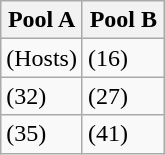<table class="wikitable">
<tr>
<th width=50%>Pool A</th>
<th width=50%>Pool B</th>
</tr>
<tr>
<td> (Hosts)</td>
<td> (16)</td>
</tr>
<tr>
<td> (32)</td>
<td> (27)</td>
</tr>
<tr>
<td> (35)</td>
<td> (41)</td>
</tr>
</table>
